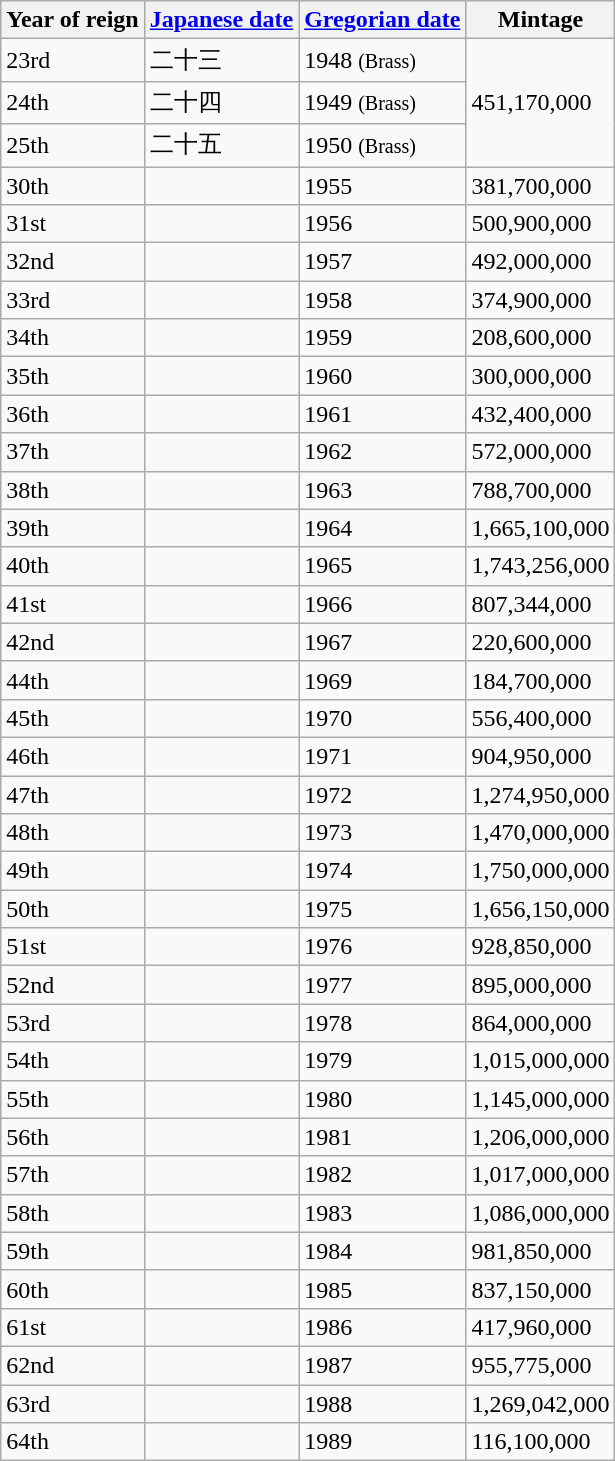<table class="wikitable sortable">
<tr>
<th>Year of reign</th>
<th class="unsortable"><a href='#'>Japanese date</a></th>
<th><a href='#'>Gregorian date</a></th>
<th>Mintage</th>
</tr>
<tr>
<td>23rd</td>
<td>二十三</td>
<td>1948 <small>(Brass)</small></td>
<td rowspan=3>451,170,000</td>
</tr>
<tr>
<td>24th</td>
<td>二十四</td>
<td>1949 <small>(Brass)</small></td>
</tr>
<tr>
<td>25th</td>
<td>二十五</td>
<td>1950 <small>(Brass)</small></td>
</tr>
<tr>
<td>30th</td>
<td></td>
<td>1955</td>
<td>381,700,000</td>
</tr>
<tr>
<td>31st</td>
<td></td>
<td>1956</td>
<td>500,900,000</td>
</tr>
<tr>
<td>32nd</td>
<td></td>
<td>1957</td>
<td>492,000,000</td>
</tr>
<tr>
<td>33rd</td>
<td></td>
<td>1958</td>
<td>374,900,000</td>
</tr>
<tr>
<td>34th</td>
<td></td>
<td>1959</td>
<td>208,600,000</td>
</tr>
<tr>
<td>35th</td>
<td></td>
<td>1960</td>
<td>300,000,000</td>
</tr>
<tr>
<td>36th</td>
<td></td>
<td>1961</td>
<td>432,400,000</td>
</tr>
<tr>
<td>37th</td>
<td></td>
<td>1962</td>
<td>572,000,000</td>
</tr>
<tr>
<td>38th</td>
<td></td>
<td>1963</td>
<td>788,700,000</td>
</tr>
<tr>
<td>39th</td>
<td></td>
<td>1964</td>
<td>1,665,100,000</td>
</tr>
<tr>
<td>40th</td>
<td></td>
<td>1965</td>
<td>1,743,256,000</td>
</tr>
<tr>
<td>41st</td>
<td></td>
<td>1966</td>
<td>807,344,000</td>
</tr>
<tr>
<td>42nd</td>
<td></td>
<td>1967</td>
<td>220,600,000</td>
</tr>
<tr>
<td>44th</td>
<td></td>
<td>1969</td>
<td>184,700,000</td>
</tr>
<tr>
<td>45th</td>
<td></td>
<td>1970</td>
<td>556,400,000</td>
</tr>
<tr>
<td>46th</td>
<td></td>
<td>1971</td>
<td>904,950,000</td>
</tr>
<tr>
<td>47th</td>
<td></td>
<td>1972</td>
<td>1,274,950,000</td>
</tr>
<tr>
<td>48th</td>
<td></td>
<td>1973</td>
<td>1,470,000,000</td>
</tr>
<tr>
<td>49th</td>
<td></td>
<td>1974</td>
<td>1,750,000,000</td>
</tr>
<tr>
<td>50th</td>
<td></td>
<td>1975</td>
<td>1,656,150,000</td>
</tr>
<tr>
<td>51st</td>
<td></td>
<td>1976</td>
<td>928,850,000</td>
</tr>
<tr>
<td>52nd</td>
<td></td>
<td>1977</td>
<td>895,000,000</td>
</tr>
<tr>
<td>53rd</td>
<td></td>
<td>1978</td>
<td>864,000,000</td>
</tr>
<tr>
<td>54th</td>
<td></td>
<td>1979</td>
<td>1,015,000,000</td>
</tr>
<tr>
<td>55th</td>
<td></td>
<td>1980</td>
<td>1,145,000,000</td>
</tr>
<tr>
<td>56th</td>
<td></td>
<td>1981</td>
<td>1,206,000,000</td>
</tr>
<tr>
<td>57th</td>
<td></td>
<td>1982</td>
<td>1,017,000,000</td>
</tr>
<tr>
<td>58th</td>
<td></td>
<td>1983</td>
<td>1,086,000,000</td>
</tr>
<tr>
<td>59th</td>
<td></td>
<td>1984</td>
<td>981,850,000</td>
</tr>
<tr>
<td>60th</td>
<td></td>
<td>1985</td>
<td>837,150,000</td>
</tr>
<tr>
<td>61st</td>
<td></td>
<td>1986</td>
<td>417,960,000</td>
</tr>
<tr>
<td>62nd</td>
<td></td>
<td>1987</td>
<td>955,775,000</td>
</tr>
<tr>
<td>63rd</td>
<td></td>
<td>1988</td>
<td>1,269,042,000</td>
</tr>
<tr>
<td>64th</td>
<td></td>
<td>1989</td>
<td>116,100,000</td>
</tr>
</table>
